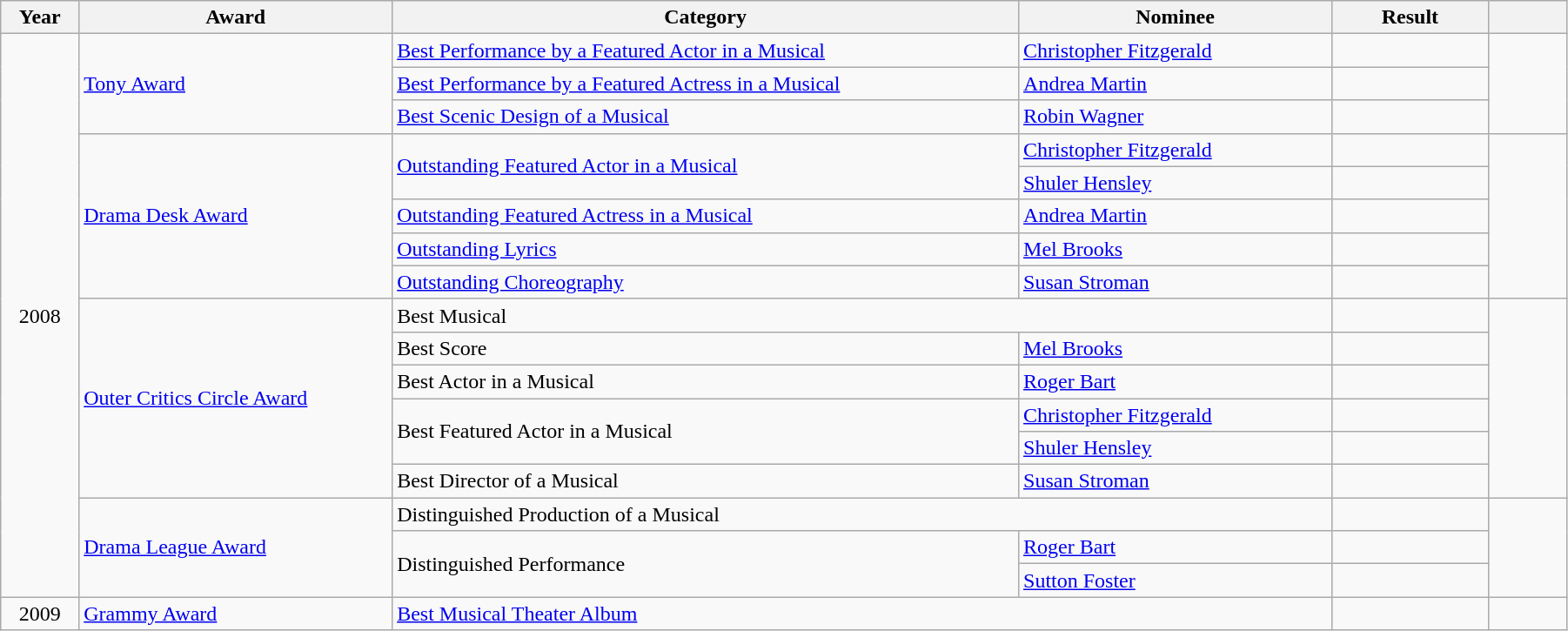<table class="wikitable" width="95%">
<tr>
<th width="5%">Year</th>
<th width="20%">Award</th>
<th width="40%">Category</th>
<th width="20%">Nominee</th>
<th width="10%">Result</th>
<th width="5%"></th>
</tr>
<tr>
<td rowspan="17" align="center">2008</td>
<td rowspan="3"><a href='#'>Tony Award</a></td>
<td><a href='#'>Best Performance by a Featured Actor in a Musical</a></td>
<td><a href='#'>Christopher Fitzgerald</a></td>
<td></td>
<td rowspan="3" align="center"></td>
</tr>
<tr>
<td><a href='#'>Best Performance by a Featured Actress in a Musical</a></td>
<td><a href='#'>Andrea Martin</a></td>
<td></td>
</tr>
<tr>
<td><a href='#'>Best Scenic Design of a Musical</a></td>
<td><a href='#'>Robin Wagner</a></td>
<td></td>
</tr>
<tr>
<td rowspan="5"><a href='#'>Drama Desk Award</a></td>
<td rowspan="2"><a href='#'>Outstanding Featured Actor in a Musical</a></td>
<td><a href='#'>Christopher Fitzgerald</a></td>
<td></td>
<td rowspan="5" align="center"></td>
</tr>
<tr>
<td><a href='#'>Shuler Hensley</a></td>
<td></td>
</tr>
<tr>
<td><a href='#'>Outstanding Featured Actress in a Musical</a></td>
<td><a href='#'>Andrea Martin</a></td>
<td></td>
</tr>
<tr>
<td><a href='#'>Outstanding Lyrics</a></td>
<td><a href='#'>Mel Brooks</a></td>
<td></td>
</tr>
<tr>
<td><a href='#'>Outstanding Choreography</a></td>
<td><a href='#'>Susan Stroman</a></td>
<td></td>
</tr>
<tr>
<td rowspan="6"><a href='#'>Outer Critics Circle Award</a></td>
<td colspan="2">Best Musical</td>
<td></td>
<td rowspan="6" align="center"></td>
</tr>
<tr>
<td>Best Score</td>
<td><a href='#'>Mel Brooks</a></td>
<td></td>
</tr>
<tr>
<td>Best Actor in a Musical</td>
<td><a href='#'>Roger Bart</a></td>
<td></td>
</tr>
<tr>
<td rowspan="2">Best Featured Actor in a Musical</td>
<td><a href='#'>Christopher Fitzgerald</a></td>
<td></td>
</tr>
<tr>
<td><a href='#'>Shuler Hensley</a></td>
<td></td>
</tr>
<tr>
<td>Best Director of a Musical</td>
<td><a href='#'>Susan Stroman</a></td>
<td></td>
</tr>
<tr>
<td rowspan="3"><a href='#'>Drama League Award</a></td>
<td colspan="2">Distinguished Production of a Musical</td>
<td></td>
<td rowspan="3" align="center"></td>
</tr>
<tr>
<td rowspan="2">Distinguished Performance</td>
<td><a href='#'>Roger Bart</a></td>
<td></td>
</tr>
<tr>
<td><a href='#'>Sutton Foster</a></td>
<td></td>
</tr>
<tr>
<td align="center">2009</td>
<td><a href='#'>Grammy Award</a></td>
<td colspan="2"><a href='#'>Best Musical Theater Album</a></td>
<td></td>
<td align="center"></td>
</tr>
</table>
